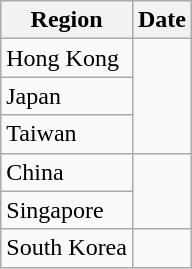<table class="wikitable">
<tr>
<th>Region</th>
<th>Date</th>
</tr>
<tr>
<td>Hong Kong</td>
<td rowspan="3"></td>
</tr>
<tr>
<td>Japan</td>
</tr>
<tr>
<td>Taiwan</td>
</tr>
<tr>
<td>China</td>
<td rowspan="2"></td>
</tr>
<tr>
<td>Singapore</td>
</tr>
<tr>
<td>South Korea</td>
<td></td>
</tr>
</table>
